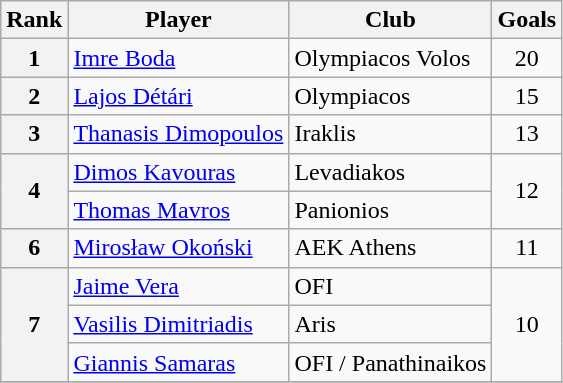<table class="wikitable" style="text-align:center">
<tr>
<th>Rank</th>
<th>Player</th>
<th>Club</th>
<th>Goals</th>
</tr>
<tr>
<th>1</th>
<td align="left"> <a href='#'>Imre Boda</a></td>
<td align="left">Olympiacos Volos</td>
<td>20</td>
</tr>
<tr>
<th>2</th>
<td align="left"> <a href='#'>Lajos Détári</a></td>
<td align="left">Olympiacos</td>
<td>15</td>
</tr>
<tr>
<th>3</th>
<td align="left"> <a href='#'>Thanasis Dimopoulos</a></td>
<td align="left">Iraklis</td>
<td>13</td>
</tr>
<tr>
<th rowspan="2">4</th>
<td align="left"> <a href='#'>Dimos Kavouras</a></td>
<td align="left">Levadiakos</td>
<td rowspan="2">12</td>
</tr>
<tr>
<td align="left"> <a href='#'>Thomas Mavros</a></td>
<td align="left">Panionios</td>
</tr>
<tr>
<th>6</th>
<td align="left"> <a href='#'>Mirosław Okoński</a></td>
<td align="left">AEK Athens</td>
<td>11</td>
</tr>
<tr>
<th rowspan="3">7</th>
<td align="left"> <a href='#'>Jaime Vera</a></td>
<td align="left">OFI</td>
<td rowspan="3">10</td>
</tr>
<tr>
<td align="left"> <a href='#'>Vasilis Dimitriadis</a></td>
<td align="left">Aris</td>
</tr>
<tr>
<td align="left"> <a href='#'>Giannis Samaras</a></td>
<td align="left">OFI / Panathinaikos</td>
</tr>
<tr>
</tr>
</table>
